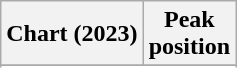<table class="wikitable sortable plainrowheaders" style="text-align:center">
<tr>
<th scope="col">Chart (2023)</th>
<th scope="col">Peak<br> position</th>
</tr>
<tr>
</tr>
<tr>
</tr>
<tr>
</tr>
<tr>
</tr>
</table>
